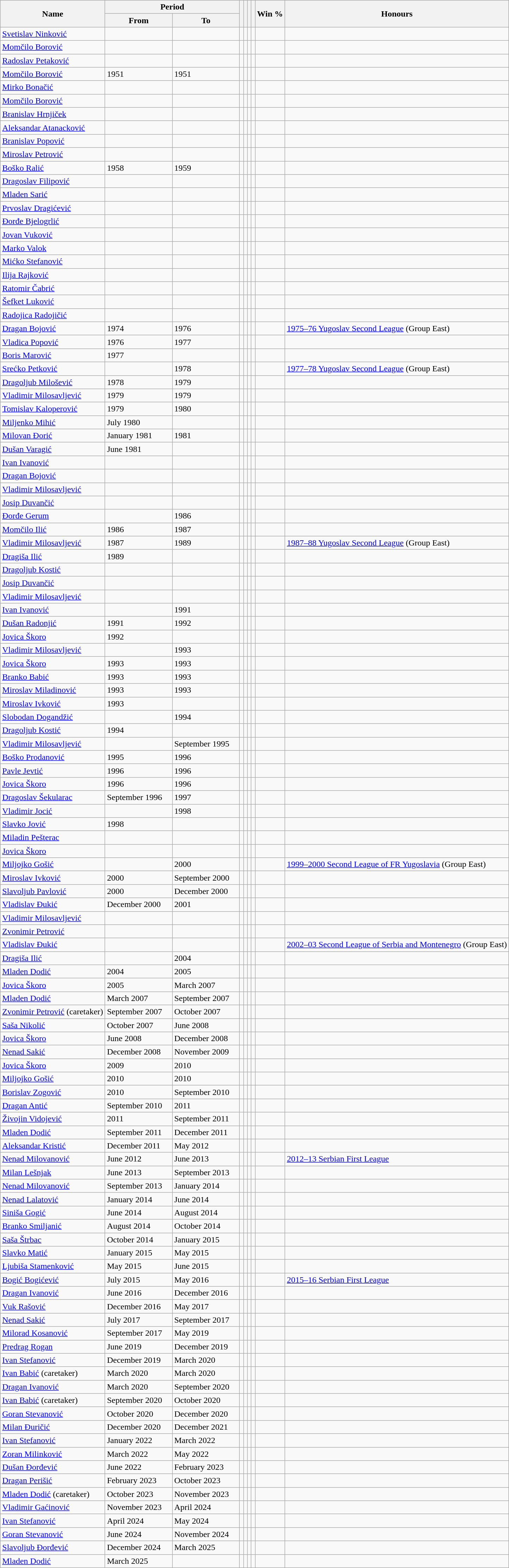<table class="wikitable sortable">
<tr>
<th rowspan="2">Name</th>
<th colspan="2">Period</th>
<th rowspan="2"></th>
<th rowspan="2"></th>
<th rowspan="2"></th>
<th rowspan="2"></th>
<th rowspan="2">Win %</th>
<th rowspan="2">Honours</th>
</tr>
<tr>
<th width="120">From</th>
<th width="120">To</th>
</tr>
<tr>
<td> <a href='#'>Svetislav Ninković</a></td>
<td></td>
<td></td>
<td></td>
<td></td>
<td></td>
<td></td>
<td></td>
<td></td>
</tr>
<tr>
<td> <a href='#'>Momčilo Borović</a></td>
<td></td>
<td></td>
<td></td>
<td></td>
<td></td>
<td></td>
<td></td>
<td></td>
</tr>
<tr>
<td> <a href='#'>Radoslav Petaković</a></td>
<td></td>
<td></td>
<td></td>
<td></td>
<td></td>
<td></td>
<td></td>
<td></td>
</tr>
<tr>
<td> <a href='#'>Momčilo Borović</a></td>
<td>1951</td>
<td>1951</td>
<td></td>
<td></td>
<td></td>
<td></td>
<td></td>
<td></td>
</tr>
<tr>
<td> <a href='#'>Mirko Bonačić</a></td>
<td></td>
<td></td>
<td></td>
<td></td>
<td></td>
<td></td>
<td></td>
<td></td>
</tr>
<tr>
<td> <a href='#'>Momčilo Borović</a></td>
<td></td>
<td></td>
<td></td>
<td></td>
<td></td>
<td></td>
<td></td>
<td></td>
</tr>
<tr>
<td> <a href='#'>Branislav Hrnjiček</a></td>
<td></td>
<td></td>
<td></td>
<td></td>
<td></td>
<td></td>
<td></td>
<td></td>
</tr>
<tr>
<td> <a href='#'>Aleksandar Atanacković</a></td>
<td></td>
<td></td>
<td></td>
<td></td>
<td></td>
<td></td>
<td></td>
<td></td>
</tr>
<tr>
<td> <a href='#'>Branislav Popović</a></td>
<td></td>
<td></td>
<td></td>
<td></td>
<td></td>
<td></td>
<td></td>
<td></td>
</tr>
<tr>
<td> <a href='#'>Miroslav Petrović</a></td>
<td></td>
<td></td>
<td></td>
<td></td>
<td></td>
<td></td>
<td></td>
<td></td>
</tr>
<tr>
<td> <a href='#'>Boško Ralić</a></td>
<td>1958</td>
<td>1959</td>
<td></td>
<td></td>
<td></td>
<td></td>
<td></td>
<td></td>
</tr>
<tr>
<td> <a href='#'>Dragoslav Filipović</a></td>
<td></td>
<td></td>
<td></td>
<td></td>
<td></td>
<td></td>
<td></td>
<td></td>
</tr>
<tr>
<td> <a href='#'>Mladen Sarić</a></td>
<td></td>
<td></td>
<td></td>
<td></td>
<td></td>
<td></td>
<td></td>
<td></td>
</tr>
<tr>
<td> <a href='#'>Prvoslav Dragićević</a></td>
<td></td>
<td></td>
<td></td>
<td></td>
<td></td>
<td></td>
<td></td>
<td></td>
</tr>
<tr>
<td> <a href='#'>Đorđe Bjelogrlić</a></td>
<td></td>
<td></td>
<td></td>
<td></td>
<td></td>
<td></td>
<td></td>
<td></td>
</tr>
<tr>
<td> <a href='#'>Jovan Vuković</a></td>
<td></td>
<td></td>
<td></td>
<td></td>
<td></td>
<td></td>
<td></td>
<td></td>
</tr>
<tr>
<td> <a href='#'>Marko Valok</a></td>
<td></td>
<td></td>
<td></td>
<td></td>
<td></td>
<td></td>
<td></td>
<td></td>
</tr>
<tr>
<td> <a href='#'>Mićko Stefanović</a></td>
<td></td>
<td></td>
<td></td>
<td></td>
<td></td>
<td></td>
<td></td>
<td></td>
</tr>
<tr>
<td> <a href='#'>Ilija Rajković</a></td>
<td></td>
<td></td>
<td></td>
<td></td>
<td></td>
<td></td>
<td></td>
<td></td>
</tr>
<tr>
<td> <a href='#'>Ratomir Čabrić</a></td>
<td></td>
<td></td>
<td></td>
<td></td>
<td></td>
<td></td>
<td></td>
<td></td>
</tr>
<tr>
<td> <a href='#'>Šefket Luković</a></td>
<td></td>
<td></td>
<td></td>
<td></td>
<td></td>
<td></td>
<td></td>
<td></td>
</tr>
<tr>
<td> <a href='#'>Radojica Radojičić</a></td>
<td></td>
<td></td>
<td></td>
<td></td>
<td></td>
<td></td>
<td></td>
<td></td>
</tr>
<tr>
<td> <a href='#'>Dragan Bojović</a></td>
<td>1974</td>
<td>1976</td>
<td></td>
<td></td>
<td></td>
<td></td>
<td></td>
<td><a href='#'>1975–76 Yugoslav Second League</a> (Group East)</td>
</tr>
<tr>
<td> <a href='#'>Vladica Popović</a></td>
<td>1976</td>
<td>1977</td>
<td></td>
<td></td>
<td></td>
<td></td>
<td></td>
<td></td>
</tr>
<tr>
<td> <a href='#'>Boris Marović</a></td>
<td>1977</td>
<td></td>
<td></td>
<td></td>
<td></td>
<td></td>
<td></td>
<td></td>
</tr>
<tr>
<td> <a href='#'>Srećko Petković</a></td>
<td></td>
<td>1978</td>
<td></td>
<td></td>
<td></td>
<td></td>
<td></td>
<td><a href='#'>1977–78 Yugoslav Second League</a> (Group East)</td>
</tr>
<tr>
<td> <a href='#'>Dragoljub Milošević</a></td>
<td>1978</td>
<td>1979</td>
<td></td>
<td></td>
<td></td>
<td></td>
<td></td>
<td></td>
</tr>
<tr>
<td> <a href='#'>Vladimir Milosavljević</a></td>
<td>1979</td>
<td>1979</td>
<td></td>
<td></td>
<td></td>
<td></td>
<td></td>
<td></td>
</tr>
<tr>
<td> <a href='#'>Tomislav Kaloperović</a></td>
<td>1979</td>
<td>1980</td>
<td></td>
<td></td>
<td></td>
<td></td>
<td></td>
<td></td>
</tr>
<tr>
<td> <a href='#'>Miljenko Mihić</a></td>
<td>July 1980</td>
<td></td>
<td></td>
<td></td>
<td></td>
<td></td>
<td></td>
<td></td>
</tr>
<tr>
<td> <a href='#'>Milovan Đorić</a></td>
<td>January 1981</td>
<td>1981</td>
<td></td>
<td></td>
<td></td>
<td></td>
<td></td>
<td></td>
</tr>
<tr>
<td> <a href='#'>Dušan Varagić</a></td>
<td>June 1981</td>
<td></td>
<td></td>
<td></td>
<td></td>
<td></td>
<td></td>
<td></td>
</tr>
<tr>
<td> <a href='#'>Ivan Ivanović</a></td>
<td></td>
<td></td>
<td></td>
<td></td>
<td></td>
<td></td>
<td></td>
<td></td>
</tr>
<tr>
<td> <a href='#'>Dragan Bojović</a></td>
<td></td>
<td></td>
<td></td>
<td></td>
<td></td>
<td></td>
<td></td>
<td></td>
</tr>
<tr>
<td> <a href='#'>Vladimir Milosavljević</a></td>
<td></td>
<td></td>
<td></td>
<td></td>
<td></td>
<td></td>
<td></td>
<td></td>
</tr>
<tr>
<td> <a href='#'>Josip Duvančić</a></td>
<td></td>
<td></td>
<td></td>
<td></td>
<td></td>
<td></td>
<td></td>
<td></td>
</tr>
<tr>
<td> <a href='#'>Đorđe Gerum</a></td>
<td></td>
<td>1986</td>
<td></td>
<td></td>
<td></td>
<td></td>
<td></td>
<td></td>
</tr>
<tr>
<td> <a href='#'>Momčilo Ilić</a></td>
<td>1986</td>
<td>1987</td>
<td></td>
<td></td>
<td></td>
<td></td>
<td></td>
<td></td>
</tr>
<tr>
<td> <a href='#'>Vladimir Milosavljević</a></td>
<td>1987</td>
<td>1989</td>
<td></td>
<td></td>
<td></td>
<td></td>
<td></td>
<td><a href='#'>1987–88 Yugoslav Second League</a> (Group East)</td>
</tr>
<tr>
<td> <a href='#'>Dragiša Ilić</a></td>
<td>1989</td>
<td></td>
<td></td>
<td></td>
<td></td>
<td></td>
<td></td>
<td></td>
</tr>
<tr>
<td> <a href='#'>Dragoljub Kostić</a></td>
<td></td>
<td></td>
<td></td>
<td></td>
<td></td>
<td></td>
<td></td>
<td></td>
</tr>
<tr>
<td> <a href='#'>Josip Duvančić</a></td>
<td></td>
<td></td>
<td></td>
<td></td>
<td></td>
<td></td>
<td></td>
<td></td>
</tr>
<tr>
<td> <a href='#'>Vladimir Milosavljević</a></td>
<td></td>
<td></td>
<td></td>
<td></td>
<td></td>
<td></td>
<td></td>
<td></td>
</tr>
<tr>
<td> <a href='#'>Ivan Ivanović</a></td>
<td></td>
<td>1991</td>
<td></td>
<td></td>
<td></td>
<td></td>
<td></td>
<td></td>
</tr>
<tr>
<td> <a href='#'>Dušan Radonjić</a></td>
<td>1991</td>
<td>1992</td>
<td></td>
<td></td>
<td></td>
<td></td>
<td></td>
<td></td>
</tr>
<tr>
<td> <a href='#'>Jovica Škoro</a></td>
<td>1992</td>
<td></td>
<td></td>
<td></td>
<td></td>
<td></td>
<td></td>
<td></td>
</tr>
<tr>
<td> <a href='#'>Vladimir Milosavljević</a></td>
<td></td>
<td>1993</td>
<td></td>
<td></td>
<td></td>
<td></td>
<td></td>
<td></td>
</tr>
<tr>
<td> <a href='#'>Jovica Škoro</a></td>
<td>1993</td>
<td>1993</td>
<td></td>
<td></td>
<td></td>
<td></td>
<td></td>
<td></td>
</tr>
<tr>
<td> <a href='#'>Branko Babić</a></td>
<td>1993</td>
<td>1993</td>
<td></td>
<td></td>
<td></td>
<td></td>
<td></td>
<td></td>
</tr>
<tr>
<td> <a href='#'>Miroslav Miladinović</a></td>
<td>1993</td>
<td>1993</td>
<td></td>
<td></td>
<td></td>
<td></td>
<td></td>
<td></td>
</tr>
<tr>
<td> <a href='#'>Miroslav Ivković</a></td>
<td>1993</td>
<td></td>
<td></td>
<td></td>
<td></td>
<td></td>
<td></td>
<td></td>
</tr>
<tr>
<td> <a href='#'>Slobodan Dogandžić</a></td>
<td></td>
<td>1994</td>
<td></td>
<td></td>
<td></td>
<td></td>
<td></td>
<td></td>
</tr>
<tr>
<td> <a href='#'>Dragoljub Kostić</a></td>
<td>1994</td>
<td></td>
<td></td>
<td></td>
<td></td>
<td></td>
<td></td>
<td></td>
</tr>
<tr>
<td> <a href='#'>Vladimir Milosavljević</a></td>
<td></td>
<td>September 1995</td>
<td></td>
<td></td>
<td></td>
<td></td>
<td></td>
<td></td>
</tr>
<tr>
<td> <a href='#'>Boško Prodanović</a></td>
<td>1995</td>
<td>1996</td>
<td></td>
<td></td>
<td></td>
<td></td>
<td></td>
<td></td>
</tr>
<tr>
<td> <a href='#'>Pavle Jevtić</a></td>
<td>1996</td>
<td>1996</td>
<td></td>
<td></td>
<td></td>
<td></td>
<td></td>
<td></td>
</tr>
<tr>
<td> <a href='#'>Jovica Škoro</a></td>
<td>1996</td>
<td>1996</td>
<td></td>
<td></td>
<td></td>
<td></td>
<td></td>
<td></td>
</tr>
<tr>
<td> <a href='#'>Dragoslav Šekularac</a></td>
<td>September 1996</td>
<td>1997</td>
<td></td>
<td></td>
<td></td>
<td></td>
<td></td>
<td></td>
</tr>
<tr>
<td> <a href='#'>Vladimir Jocić</a></td>
<td></td>
<td>1998</td>
<td></td>
<td></td>
<td></td>
<td></td>
<td></td>
<td></td>
</tr>
<tr>
<td> <a href='#'>Slavko Jović</a></td>
<td>1998</td>
<td></td>
<td></td>
<td></td>
<td></td>
<td></td>
<td></td>
<td></td>
</tr>
<tr>
<td> <a href='#'>Miladin Pešterac</a></td>
<td></td>
<td></td>
<td></td>
<td></td>
<td></td>
<td></td>
<td></td>
<td></td>
</tr>
<tr>
<td> <a href='#'>Jovica Škoro</a></td>
<td></td>
<td></td>
<td></td>
<td></td>
<td></td>
<td></td>
<td></td>
<td></td>
</tr>
<tr>
<td> <a href='#'>Miljojko Gošić</a></td>
<td></td>
<td>2000</td>
<td></td>
<td></td>
<td></td>
<td></td>
<td></td>
<td><a href='#'>1999–2000 Second League of FR Yugoslavia</a> (Group East)</td>
</tr>
<tr>
<td> <a href='#'>Miroslav Ivković</a></td>
<td>2000</td>
<td>September 2000</td>
<td></td>
<td></td>
<td></td>
<td></td>
<td></td>
<td></td>
</tr>
<tr>
<td> <a href='#'>Slavoljub Pavlović</a></td>
<td>2000</td>
<td>December 2000</td>
<td></td>
<td></td>
<td></td>
<td></td>
<td></td>
<td></td>
</tr>
<tr>
<td> <a href='#'>Vladislav Đukić</a></td>
<td>December 2000</td>
<td>2001</td>
<td></td>
<td></td>
<td></td>
<td></td>
<td></td>
<td></td>
</tr>
<tr>
<td> <a href='#'>Vladimir Milosavljević</a></td>
<td></td>
<td></td>
<td></td>
<td></td>
<td></td>
<td></td>
<td></td>
<td></td>
</tr>
<tr>
<td> <a href='#'>Zvonimir Petrović</a></td>
<td></td>
<td></td>
<td></td>
<td></td>
<td></td>
<td></td>
<td></td>
<td></td>
</tr>
<tr>
<td> <a href='#'>Vladislav Đukić</a></td>
<td></td>
<td></td>
<td></td>
<td></td>
<td></td>
<td></td>
<td></td>
<td><a href='#'>2002–03 Second League of Serbia and Montenegro</a> (Group East)</td>
</tr>
<tr>
<td> <a href='#'>Dragiša Ilić</a></td>
<td></td>
<td>2004</td>
<td></td>
<td></td>
<td></td>
<td></td>
<td></td>
<td></td>
</tr>
<tr>
<td> <a href='#'>Mladen Dodić</a></td>
<td>2004</td>
<td>2005</td>
<td></td>
<td></td>
<td></td>
<td></td>
<td></td>
<td></td>
</tr>
<tr>
<td> <a href='#'>Jovica Škoro</a></td>
<td>2005</td>
<td>March 2007</td>
<td></td>
<td></td>
<td></td>
<td></td>
<td></td>
<td></td>
</tr>
<tr>
<td> <a href='#'>Mladen Dodić</a></td>
<td>March 2007</td>
<td>September 2007</td>
<td></td>
<td></td>
<td></td>
<td></td>
<td></td>
<td></td>
</tr>
<tr>
<td> <a href='#'>Zvonimir Petrović</a> (caretaker)</td>
<td>September 2007</td>
<td>October 2007</td>
<td></td>
<td></td>
<td></td>
<td></td>
<td></td>
<td></td>
</tr>
<tr>
<td> <a href='#'>Saša Nikolić</a></td>
<td>October 2007</td>
<td>June 2008</td>
<td></td>
<td></td>
<td></td>
<td></td>
<td></td>
<td></td>
</tr>
<tr>
<td> <a href='#'>Jovica Škoro</a></td>
<td>June 2008</td>
<td>December 2008</td>
<td></td>
<td></td>
<td></td>
<td></td>
<td></td>
<td></td>
</tr>
<tr>
<td> <a href='#'>Nenad Sakić</a></td>
<td>December 2008</td>
<td>November 2009</td>
<td></td>
<td></td>
<td></td>
<td></td>
<td></td>
<td></td>
</tr>
<tr>
<td> <a href='#'>Jovica Škoro</a></td>
<td>2009</td>
<td>2010</td>
<td></td>
<td></td>
<td></td>
<td></td>
<td></td>
<td></td>
</tr>
<tr>
<td> <a href='#'>Miljojko Gošić</a></td>
<td>2010</td>
<td>2010</td>
<td></td>
<td></td>
<td></td>
<td></td>
<td></td>
<td></td>
</tr>
<tr>
<td> <a href='#'>Borislav Zogović</a></td>
<td>2010</td>
<td>September 2010</td>
<td></td>
<td></td>
<td></td>
<td></td>
<td></td>
<td></td>
</tr>
<tr>
<td> <a href='#'>Dragan Antić</a></td>
<td>September 2010</td>
<td>2011</td>
<td></td>
<td></td>
<td></td>
<td></td>
<td></td>
<td></td>
</tr>
<tr>
<td> <a href='#'>Živojin Vidojević</a></td>
<td>2011</td>
<td>September 2011</td>
<td></td>
<td></td>
<td></td>
<td></td>
<td></td>
<td></td>
</tr>
<tr>
<td> <a href='#'>Mladen Dodić</a></td>
<td>September 2011</td>
<td>December 2011</td>
<td></td>
<td></td>
<td></td>
<td></td>
<td></td>
<td></td>
</tr>
<tr>
<td> <a href='#'>Aleksandar Kristić</a></td>
<td>December 2011</td>
<td>May 2012</td>
<td></td>
<td></td>
<td></td>
<td></td>
<td></td>
<td></td>
</tr>
<tr>
<td> <a href='#'>Nenad Milovanović</a></td>
<td>June 2012</td>
<td>June 2013</td>
<td></td>
<td></td>
<td></td>
<td></td>
<td></td>
<td><a href='#'>2012–13 Serbian First League</a></td>
</tr>
<tr>
<td> <a href='#'>Milan Lešnjak</a></td>
<td>June 2013</td>
<td>September 2013</td>
<td></td>
<td></td>
<td></td>
<td></td>
<td></td>
<td></td>
</tr>
<tr>
<td> <a href='#'>Nenad Milovanović</a></td>
<td>September 2013</td>
<td>January 2014</td>
<td></td>
<td></td>
<td></td>
<td></td>
<td></td>
<td></td>
</tr>
<tr>
<td> <a href='#'>Nenad Lalatović</a></td>
<td>January 2014</td>
<td>June 2014</td>
<td></td>
<td></td>
<td></td>
<td></td>
<td></td>
<td></td>
</tr>
<tr>
<td> <a href='#'>Siniša Gogić</a></td>
<td>June 2014</td>
<td>August 2014</td>
<td></td>
<td></td>
<td></td>
<td></td>
<td></td>
<td></td>
</tr>
<tr>
<td> <a href='#'>Branko Smiljanić</a></td>
<td>August 2014</td>
<td>October 2014</td>
<td></td>
<td></td>
<td></td>
<td></td>
<td></td>
<td></td>
</tr>
<tr>
<td> <a href='#'>Saša Štrbac</a></td>
<td>October 2014</td>
<td>January 2015</td>
<td></td>
<td></td>
<td></td>
<td></td>
<td></td>
<td></td>
</tr>
<tr>
<td> <a href='#'>Slavko Matić</a></td>
<td>January 2015</td>
<td>May 2015</td>
<td></td>
<td></td>
<td></td>
<td></td>
<td></td>
<td></td>
</tr>
<tr>
<td> <a href='#'>Ljubiša Stamenković</a></td>
<td>May 2015</td>
<td>June 2015</td>
<td></td>
<td></td>
<td></td>
<td></td>
<td></td>
<td></td>
</tr>
<tr>
<td> <a href='#'>Bogić Bogićević</a></td>
<td>July 2015</td>
<td>May 2016</td>
<td></td>
<td></td>
<td></td>
<td></td>
<td></td>
<td><a href='#'>2015–16 Serbian First League</a></td>
</tr>
<tr>
<td> <a href='#'>Dragan Ivanović</a></td>
<td>June 2016</td>
<td>December 2016</td>
<td></td>
<td></td>
<td></td>
<td></td>
<td></td>
<td></td>
</tr>
<tr>
<td> <a href='#'>Vuk Rašović</a></td>
<td>December 2016</td>
<td>May 2017</td>
<td></td>
<td></td>
<td></td>
<td></td>
<td></td>
<td></td>
</tr>
<tr>
<td> <a href='#'>Nenad Sakić</a></td>
<td>July 2017</td>
<td>September 2017</td>
<td></td>
<td></td>
<td></td>
<td></td>
<td></td>
<td></td>
</tr>
<tr>
<td> <a href='#'>Milorad Kosanović</a></td>
<td>September 2017</td>
<td>May 2019</td>
<td></td>
<td></td>
<td></td>
<td></td>
<td></td>
<td></td>
</tr>
<tr>
<td> <a href='#'>Predrag Rogan</a></td>
<td>June 2019</td>
<td>December 2019</td>
<td></td>
<td></td>
<td></td>
<td></td>
<td></td>
<td></td>
</tr>
<tr>
<td> <a href='#'>Ivan Stefanović</a></td>
<td>December 2019</td>
<td>March 2020</td>
<td></td>
<td></td>
<td></td>
<td></td>
<td></td>
<td></td>
</tr>
<tr>
<td> <a href='#'>Ivan Babić</a> (caretaker)</td>
<td>March 2020</td>
<td>March 2020</td>
<td></td>
<td></td>
<td></td>
<td></td>
<td></td>
<td></td>
</tr>
<tr>
<td> <a href='#'>Dragan Ivanović</a></td>
<td>March 2020</td>
<td>September 2020</td>
<td></td>
<td></td>
<td></td>
<td></td>
<td></td>
<td></td>
</tr>
<tr>
<td> <a href='#'>Ivan Babić</a> (caretaker)</td>
<td>September 2020</td>
<td>October 2020</td>
<td></td>
<td></td>
<td></td>
<td></td>
<td></td>
<td></td>
</tr>
<tr>
<td> <a href='#'>Goran Stevanović</a></td>
<td>October 2020</td>
<td>December 2020</td>
<td></td>
<td></td>
<td></td>
<td></td>
<td></td>
<td></td>
</tr>
<tr>
<td> <a href='#'>Milan Đuričić</a></td>
<td>December 2020</td>
<td>December 2021</td>
<td></td>
<td></td>
<td></td>
<td></td>
<td></td>
<td></td>
</tr>
<tr>
<td> <a href='#'>Ivan Stefanović</a></td>
<td>January 2022</td>
<td>March 2022</td>
<td></td>
<td></td>
<td></td>
<td></td>
<td></td>
<td></td>
</tr>
<tr>
<td> <a href='#'>Zoran Milinković</a></td>
<td>March 2022</td>
<td>May 2022</td>
<td></td>
<td></td>
<td></td>
<td></td>
<td></td>
<td></td>
</tr>
<tr>
<td> <a href='#'>Dušan Đorđević</a></td>
<td>June 2022</td>
<td>February 2023</td>
<td></td>
<td></td>
<td></td>
<td></td>
<td></td>
<td></td>
</tr>
<tr>
<td> <a href='#'>Dragan Perišić</a></td>
<td>February 2023</td>
<td>October 2023</td>
<td></td>
<td></td>
<td></td>
<td></td>
<td></td>
<td></td>
</tr>
<tr>
<td> <a href='#'>Mladen Dodić</a> (caretaker)</td>
<td>October 2023</td>
<td>November 2023</td>
<td></td>
<td></td>
<td></td>
<td></td>
<td></td>
<td></td>
</tr>
<tr>
<td> <a href='#'>Vladimir Gaćinović</a></td>
<td>November 2023</td>
<td>April 2024</td>
<td></td>
<td></td>
<td></td>
<td></td>
<td></td>
<td></td>
</tr>
<tr>
<td> <a href='#'>Ivan Stefanović</a></td>
<td>April 2024</td>
<td>May 2024</td>
<td></td>
<td></td>
<td></td>
<td></td>
<td></td>
<td></td>
</tr>
<tr>
<td> <a href='#'>Goran Stevanović</a></td>
<td>June 2024</td>
<td>November 2024</td>
<td></td>
<td></td>
<td></td>
<td></td>
<td></td>
<td></td>
</tr>
<tr>
<td> <a href='#'>Slavoljub Đorđević</a></td>
<td>December 2024</td>
<td>March 2025</td>
<td></td>
<td></td>
<td></td>
<td></td>
<td></td>
<td></td>
</tr>
<tr>
<td> <a href='#'>Mladen Dodić</a></td>
<td>March 2025</td>
<td></td>
<td></td>
<td></td>
<td></td>
<td></td>
<td></td>
<td></td>
</tr>
</table>
